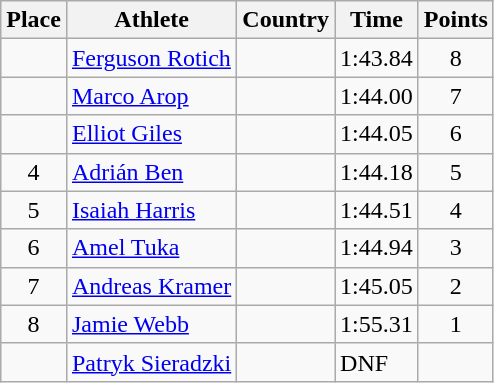<table class="wikitable">
<tr>
<th>Place</th>
<th>Athlete</th>
<th>Country</th>
<th>Time</th>
<th>Points</th>
</tr>
<tr>
<td align=center></td>
<td><a href='#'>Ferguson Rotich</a></td>
<td></td>
<td>1:43.84</td>
<td align=center>8</td>
</tr>
<tr>
<td align=center></td>
<td><a href='#'>Marco Arop</a></td>
<td></td>
<td>1:44.00</td>
<td align=center>7</td>
</tr>
<tr>
<td align=center></td>
<td><a href='#'>Elliot Giles</a></td>
<td></td>
<td>1:44.05</td>
<td align=center>6</td>
</tr>
<tr>
<td align=center>4</td>
<td><a href='#'>Adrián Ben</a></td>
<td></td>
<td>1:44.18</td>
<td align=center>5</td>
</tr>
<tr>
<td align=center>5</td>
<td><a href='#'>Isaiah Harris</a></td>
<td></td>
<td>1:44.51</td>
<td align=center>4</td>
</tr>
<tr>
<td align=center>6</td>
<td><a href='#'>Amel Tuka</a></td>
<td></td>
<td>1:44.94</td>
<td align=center>3</td>
</tr>
<tr>
<td align=center>7</td>
<td><a href='#'>Andreas Kramer</a></td>
<td></td>
<td>1:45.05</td>
<td align=center>2</td>
</tr>
<tr>
<td align=center>8</td>
<td><a href='#'>Jamie Webb</a></td>
<td></td>
<td>1:55.31</td>
<td align=center>1</td>
</tr>
<tr>
<td align=center></td>
<td><a href='#'>Patryk Sieradzki</a></td>
<td></td>
<td>DNF</td>
<td align=center></td>
</tr>
</table>
